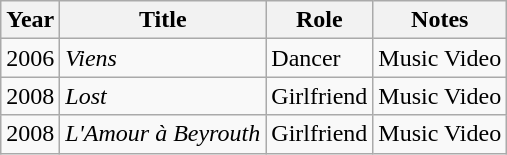<table class="wikitable sortable plainrowheaders">
<tr>
<th>Year</th>
<th>Title</th>
<th>Role</th>
<th class="unsortable">Notes</th>
</tr>
<tr>
<td>2006</td>
<td><em>Viens</em></td>
<td>Dancer</td>
<td>Music Video</td>
</tr>
<tr>
<td>2008</td>
<td><em>Lost</em></td>
<td>Girlfriend</td>
<td>Music Video</td>
</tr>
<tr>
<td>2008</td>
<td><em>L'Amour à Beyrouth</em></td>
<td>Girlfriend</td>
<td>Music Video</td>
</tr>
</table>
